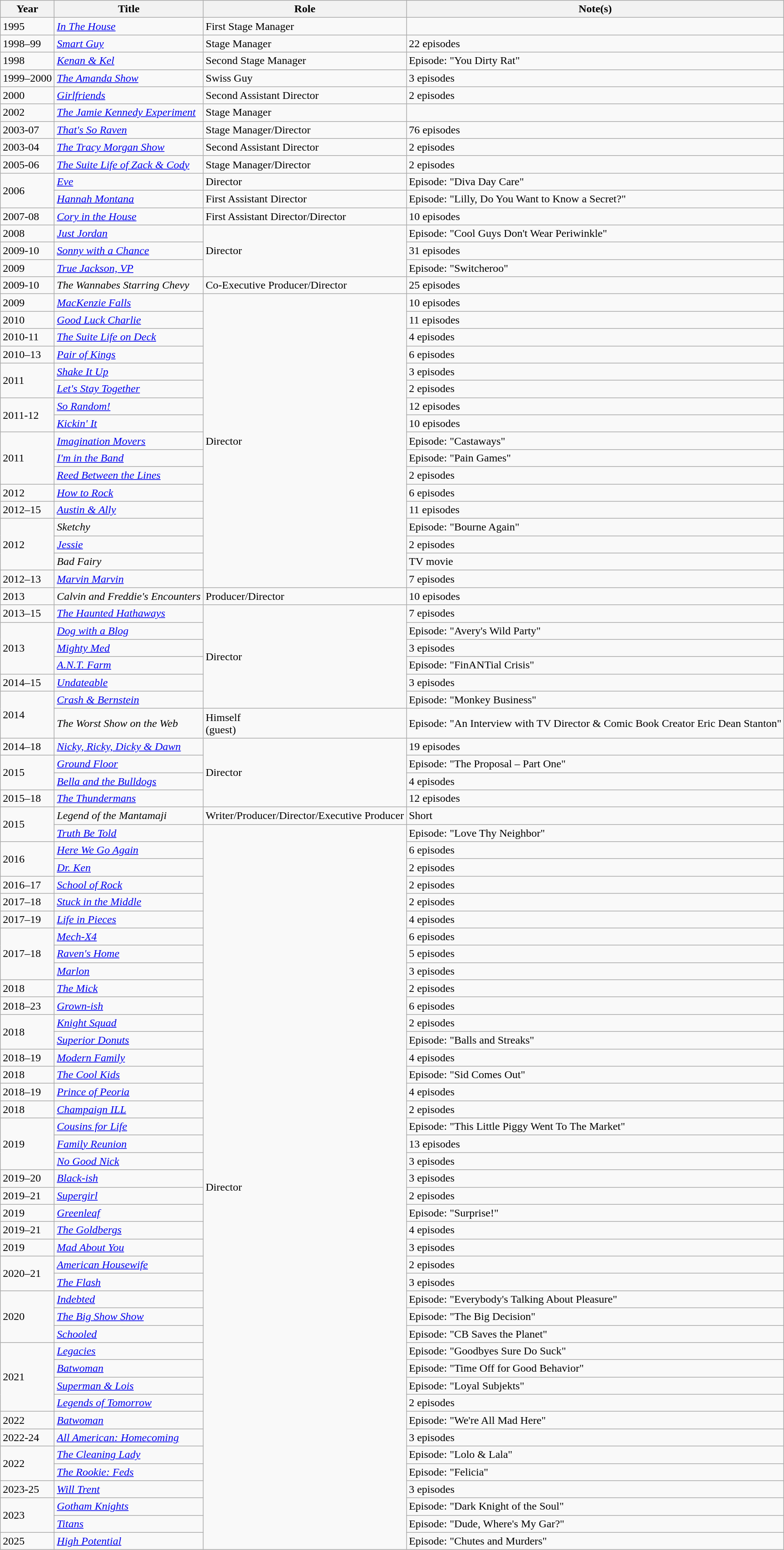<table class="wikitable sortable">
<tr>
<th>Year</th>
<th>Title</th>
<th>Role</th>
<th>Note(s)</th>
</tr>
<tr>
<td>1995</td>
<td><em><a href='#'>In The House</a></em></td>
<td>First Stage Manager</td>
<td></td>
</tr>
<tr>
<td>1998–99</td>
<td><em><a href='#'>Smart Guy</a></em></td>
<td>Stage Manager</td>
<td>22 episodes</td>
</tr>
<tr>
<td>1998</td>
<td><em><a href='#'>Kenan & Kel</a></em></td>
<td>Second Stage Manager</td>
<td>Episode: "You Dirty Rat"</td>
</tr>
<tr>
<td>1999–2000</td>
<td><em><a href='#'>The Amanda Show</a></em></td>
<td>Swiss Guy</td>
<td>3 episodes</td>
</tr>
<tr>
<td>2000</td>
<td><em><a href='#'>Girlfriends</a></em></td>
<td>Second Assistant Director</td>
<td>2 episodes</td>
</tr>
<tr>
<td>2002</td>
<td><em><a href='#'>The Jamie Kennedy Experiment</a></em></td>
<td>Stage Manager</td>
<td></td>
</tr>
<tr>
<td>2003-07</td>
<td><em><a href='#'>That's So Raven</a></em></td>
<td>Stage Manager/Director</td>
<td>76 episodes</td>
</tr>
<tr>
<td>2003-04</td>
<td><em><a href='#'>The Tracy Morgan Show</a></em></td>
<td>Second Assistant Director</td>
<td>2 episodes</td>
</tr>
<tr>
<td>2005-06</td>
<td><em><a href='#'>The Suite Life of Zack & Cody</a></em></td>
<td>Stage Manager/Director</td>
<td>2 episodes</td>
</tr>
<tr>
<td rowspan=2>2006</td>
<td><em><a href='#'>Eve</a></em></td>
<td>Director</td>
<td>Episode: "Diva Day Care"</td>
</tr>
<tr>
<td><em><a href='#'>Hannah Montana</a></em></td>
<td>First Assistant Director</td>
<td>Episode: "Lilly, Do You Want to Know a Secret?"</td>
</tr>
<tr>
<td>2007-08</td>
<td><em><a href='#'>Cory in the House</a></em></td>
<td>First Assistant Director/Director</td>
<td>10 episodes</td>
</tr>
<tr>
<td>2008</td>
<td><em><a href='#'>Just Jordan</a></em></td>
<td rowspan=3>Director</td>
<td>Episode: "Cool Guys Don't Wear Periwinkle"</td>
</tr>
<tr>
<td>2009-10</td>
<td><em><a href='#'>Sonny with a Chance</a></em></td>
<td>31 episodes</td>
</tr>
<tr>
<td>2009</td>
<td><em><a href='#'>True Jackson, VP</a></em></td>
<td>Episode: "Switcheroo"</td>
</tr>
<tr>
<td>2009-10</td>
<td><em>The Wannabes Starring Chevy</em></td>
<td>Co-Executive Producer/Director</td>
<td>25 episodes</td>
</tr>
<tr>
<td>2009</td>
<td><em><a href='#'>MacKenzie Falls</a></em></td>
<td rowspan=17>Director</td>
<td>10 episodes</td>
</tr>
<tr>
<td>2010</td>
<td><em><a href='#'>Good Luck Charlie</a></em></td>
<td>11 episodes</td>
</tr>
<tr>
<td>2010-11</td>
<td><em><a href='#'>The Suite Life on Deck</a></em></td>
<td>4 episodes</td>
</tr>
<tr>
<td>2010–13</td>
<td><em><a href='#'>Pair of Kings</a></em></td>
<td>6 episodes</td>
</tr>
<tr>
<td rowspan=2>2011</td>
<td><em><a href='#'>Shake It Up</a></em></td>
<td>3 episodes</td>
</tr>
<tr>
<td><em><a href='#'>Let's Stay Together</a></em></td>
<td>2 episodes</td>
</tr>
<tr>
<td rowspan=2>2011-12</td>
<td><em><a href='#'>So Random!</a></em></td>
<td>12 episodes</td>
</tr>
<tr>
<td><em><a href='#'>Kickin' It</a></em></td>
<td>10 episodes</td>
</tr>
<tr>
<td rowspan=3>2011</td>
<td><em><a href='#'>Imagination Movers</a></em></td>
<td>Episode: "Castaways"</td>
</tr>
<tr>
<td><em><a href='#'>I'm in the Band</a></em></td>
<td>Episode: "Pain Games"</td>
</tr>
<tr>
<td><em><a href='#'>Reed Between the Lines</a></em></td>
<td>2 episodes</td>
</tr>
<tr>
<td>2012</td>
<td><em><a href='#'>How to Rock</a></em></td>
<td>6 episodes</td>
</tr>
<tr>
<td>2012–15</td>
<td><em><a href='#'>Austin & Ally</a></em></td>
<td>11 episodes</td>
</tr>
<tr>
<td rowspan=3>2012</td>
<td><em>Sketchy</em></td>
<td>Episode: "Bourne Again"</td>
</tr>
<tr>
<td><em><a href='#'>Jessie</a></em></td>
<td>2 episodes</td>
</tr>
<tr>
<td><em>Bad Fairy</em></td>
<td>TV movie</td>
</tr>
<tr>
<td>2012–13</td>
<td><em><a href='#'>Marvin Marvin</a></em></td>
<td>7 episodes</td>
</tr>
<tr>
<td>2013</td>
<td><em>Calvin and Freddie's Encounters</em></td>
<td>Producer/Director</td>
<td>10 episodes</td>
</tr>
<tr>
<td>2013–15</td>
<td><em><a href='#'>The Haunted Hathaways</a></em></td>
<td rowspan=6>Director</td>
<td>7 episodes</td>
</tr>
<tr>
<td rowspan=3>2013</td>
<td><em><a href='#'>Dog with a Blog</a></em></td>
<td>Episode: "Avery's Wild Party"</td>
</tr>
<tr>
<td><em><a href='#'>Mighty Med</a></em></td>
<td>3 episodes</td>
</tr>
<tr>
<td><em><a href='#'>A.N.T. Farm</a></em></td>
<td>Episode: "FinANTial Crisis"</td>
</tr>
<tr>
<td>2014–15</td>
<td><em><a href='#'>Undateable</a></em></td>
<td>3 episodes</td>
</tr>
<tr>
<td rowspan=2>2014</td>
<td><em><a href='#'>Crash & Bernstein</a></em></td>
<td>Episode: "Monkey Business"</td>
</tr>
<tr>
<td><em>The Worst Show on the Web</em></td>
<td>Himself<br>(guest)</td>
<td>Episode: "An Interview with TV Director & Comic Book Creator Eric Dean Stanton"</td>
</tr>
<tr>
<td>2014–18</td>
<td><em><a href='#'>Nicky, Ricky, Dicky & Dawn</a></em></td>
<td rowspan=4>Director</td>
<td>19 episodes</td>
</tr>
<tr>
<td rowspan=2>2015</td>
<td><em><a href='#'>Ground Floor</a></em></td>
<td>Episode: "The Proposal – Part One"</td>
</tr>
<tr>
<td><em><a href='#'>Bella and the Bulldogs</a></em></td>
<td>4 episodes</td>
</tr>
<tr>
<td>2015–18</td>
<td><em><a href='#'>The Thundermans</a></em></td>
<td>12 episodes</td>
</tr>
<tr>
<td rowspan=2>2015</td>
<td><em>Legend of the Mantamaji</em></td>
<td>Writer/Producer/Director/Executive Producer</td>
<td>Short</td>
</tr>
<tr>
<td><em><a href='#'>Truth Be Told</a></em></td>
<td rowspan=76>Director</td>
<td>Episode: "Love Thy Neighbor"</td>
</tr>
<tr>
<td rowspan=2>2016</td>
<td><em><a href='#'>Here We Go Again</a></em></td>
<td>6 episodes</td>
</tr>
<tr>
<td><em><a href='#'>Dr. Ken</a></em></td>
<td>2 episodes</td>
</tr>
<tr>
<td>2016–17</td>
<td><em><a href='#'>School of Rock</a></em></td>
<td>2 episodes</td>
</tr>
<tr>
<td>2017–18</td>
<td><em><a href='#'>Stuck in the Middle</a></em></td>
<td>2 episodes</td>
</tr>
<tr>
<td>2017–19</td>
<td><em><a href='#'>Life in Pieces</a></em></td>
<td>4 episodes</td>
</tr>
<tr>
<td rowspan=3>2017–18</td>
<td><em><a href='#'>Mech-X4</a></em></td>
<td>6 episodes</td>
</tr>
<tr>
<td><em><a href='#'>Raven's Home</a></em></td>
<td>5 episodes</td>
</tr>
<tr>
<td><em><a href='#'>Marlon</a></em></td>
<td>3 episodes</td>
</tr>
<tr>
<td>2018</td>
<td><em><a href='#'>The Mick</a></em></td>
<td>2 episodes</td>
</tr>
<tr>
<td>2018–23</td>
<td><em><a href='#'>Grown-ish</a></em></td>
<td>6 episodes</td>
</tr>
<tr>
<td rowspan=2>2018</td>
<td><em><a href='#'>Knight Squad</a></em></td>
<td>2 episodes</td>
</tr>
<tr>
<td><em><a href='#'>Superior Donuts</a></em></td>
<td>Episode: "Balls and Streaks"</td>
</tr>
<tr>
<td>2018–19</td>
<td><em><a href='#'>Modern Family</a></em></td>
<td>4 episodes</td>
</tr>
<tr>
<td>2018</td>
<td><em><a href='#'>The Cool Kids</a></em></td>
<td>Episode: "Sid Comes Out"</td>
</tr>
<tr>
<td>2018–19</td>
<td><em><a href='#'>Prince of Peoria</a></em></td>
<td>4 episodes</td>
</tr>
<tr>
<td>2018</td>
<td><em><a href='#'>Champaign ILL</a></em></td>
<td>2 episodes</td>
</tr>
<tr>
<td rowspan=3>2019</td>
<td><em><a href='#'>Cousins for Life</a></em></td>
<td>Episode: "This Little Piggy Went To The Market"</td>
</tr>
<tr>
<td><em><a href='#'>Family Reunion</a></em></td>
<td>13 episodes</td>
</tr>
<tr>
<td><em><a href='#'>No Good Nick</a></em></td>
<td>3 episodes</td>
</tr>
<tr>
<td>2019–20</td>
<td><em><a href='#'>Black-ish</a></em></td>
<td>3 episodes</td>
</tr>
<tr>
<td>2019–21</td>
<td><em><a href='#'>Supergirl</a></em></td>
<td>2 episodes</td>
</tr>
<tr>
<td>2019</td>
<td><em><a href='#'>Greenleaf</a></em></td>
<td>Episode: "Surprise!"</td>
</tr>
<tr>
<td>2019–21</td>
<td><em><a href='#'>The Goldbergs</a></em></td>
<td>4 episodes</td>
</tr>
<tr>
<td>2019</td>
<td><em><a href='#'>Mad About You</a></em></td>
<td>3 episodes</td>
</tr>
<tr>
<td rowspan=2>2020–21</td>
<td><em><a href='#'>American Housewife</a></em></td>
<td>2 episodes</td>
</tr>
<tr>
<td><em><a href='#'>The Flash</a></em></td>
<td>3 episodes</td>
</tr>
<tr>
<td rowspan=3>2020</td>
<td><em><a href='#'>Indebted</a></em></td>
<td>Episode: "Everybody's Talking About Pleasure"</td>
</tr>
<tr>
<td><em><a href='#'>The Big Show Show</a></em></td>
<td>Episode: "The Big Decision"</td>
</tr>
<tr>
<td><em><a href='#'>Schooled</a></em></td>
<td>Episode: "CB Saves the Planet"</td>
</tr>
<tr>
<td rowspan=4>2021</td>
<td><em><a href='#'>Legacies</a></em></td>
<td>Episode: "Goodbyes Sure Do Suck"</td>
</tr>
<tr>
<td><em><a href='#'>Batwoman</a></em></td>
<td>Episode: "Time Off for Good Behavior"</td>
</tr>
<tr>
<td><em><a href='#'>Superman & Lois</a></em></td>
<td>Episode: "Loyal Subjekts"</td>
</tr>
<tr>
<td><em><a href='#'>Legends of Tomorrow</a></em></td>
<td>2 episodes</td>
</tr>
<tr>
<td>2022</td>
<td><em><a href='#'>Batwoman</a></em></td>
<td>Episode: "We're All Mad Here"</td>
</tr>
<tr>
<td>2022-24</td>
<td><em><a href='#'>All American: Homecoming</a></em></td>
<td>3 episodes</td>
</tr>
<tr>
<td rowspan=2>2022</td>
<td><em><a href='#'>The Cleaning Lady</a></em></td>
<td>Episode: "Lolo & Lala"</td>
</tr>
<tr>
<td><em><a href='#'>The Rookie: Feds</a></em></td>
<td>Episode: "Felicia"</td>
</tr>
<tr>
<td>2023-25</td>
<td><em><a href='#'>Will Trent</a></em></td>
<td>3 episodes</td>
</tr>
<tr>
<td rowspan=2>2023</td>
<td><em><a href='#'>Gotham Knights</a></em></td>
<td>Episode: "Dark Knight of the Soul"</td>
</tr>
<tr>
<td><em><a href='#'>Titans</a></em></td>
<td>Episode: "Dude, Where's My Gar?"</td>
</tr>
<tr>
<td>2025</td>
<td><em><a href='#'>High Potential</a></em></td>
<td>Episode: "Chutes and Murders"</td>
</tr>
</table>
